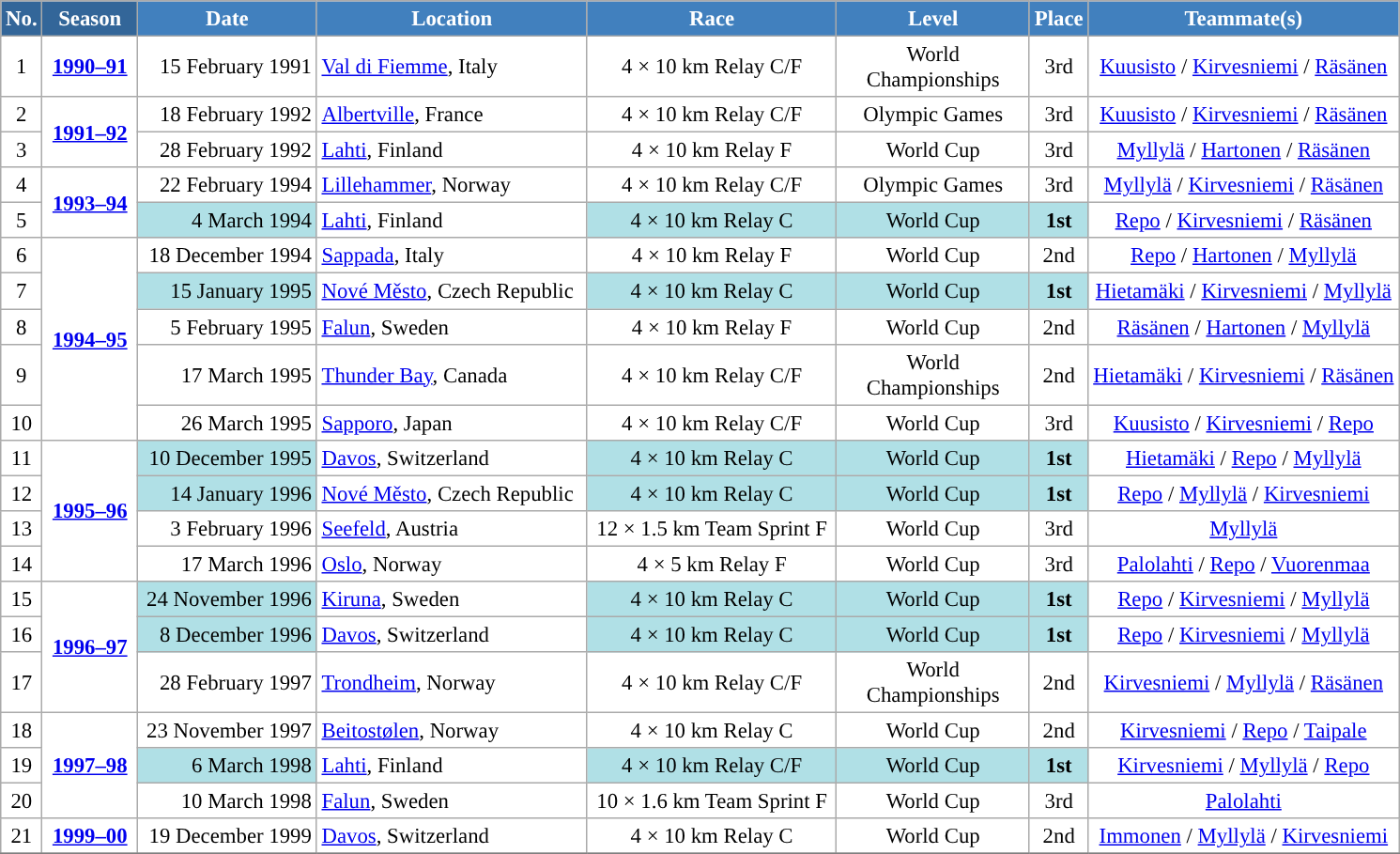<table class="wikitable sortable" style="font-size:95%; text-align:center; border:grey solid 1px; border-collapse:collapse; background:#ffffff;">
<tr style="background:#efefef;">
<th style="background-color:#369; color:white;">No.</th>
<th style="background-color:#369; color:white;">Season</th>
<th style="background-color:#4180be; color:white; width:120px;">Date</th>
<th style="background-color:#4180be; color:white; width:185px;">Location</th>
<th style="background-color:#4180be; color:white; width:170px;">Race</th>
<th style="background-color:#4180be; color:white; width:130px;">Level</th>
<th style="background-color:#4180be; color:white;">Place</th>
<th style="background-color:#4180be; color:white;">Teammate(s)</th>
</tr>
<tr>
<td align=center>1</td>
<td rowspan=1 align=center><strong> <a href='#'>1990–91</a> </strong></td>
<td align=right>15 February 1991</td>
<td align=left> <a href='#'>Val di Fiemme</a>, Italy</td>
<td>4 × 10 km Relay C/F</td>
<td>World Championships</td>
<td>3rd</td>
<td><a href='#'>Kuusisto</a> / <a href='#'>Kirvesniemi</a> / <a href='#'>Räsänen</a></td>
</tr>
<tr>
<td align=center>2</td>
<td rowspan=2 align=center><strong> <a href='#'>1991–92</a> </strong></td>
<td align=right>18 February 1992</td>
<td align=left> <a href='#'>Albertville</a>, France</td>
<td>4 × 10 km Relay C/F</td>
<td>Olympic Games</td>
<td>3rd</td>
<td><a href='#'>Kuusisto</a> / <a href='#'>Kirvesniemi</a> / <a href='#'>Räsänen</a></td>
</tr>
<tr>
<td align=center>3</td>
<td align=right>28 February 1992</td>
<td align=left> <a href='#'>Lahti</a>, Finland</td>
<td>4 × 10 km Relay F</td>
<td>World Cup</td>
<td>3rd</td>
<td><a href='#'>Myllylä</a> / <a href='#'>Hartonen</a> / <a href='#'>Räsänen</a></td>
</tr>
<tr>
<td align=center>4</td>
<td rowspan=2 align=center><strong> <a href='#'>1993–94</a> </strong></td>
<td align=right>22 February 1994</td>
<td align=left> <a href='#'>Lillehammer</a>, Norway</td>
<td>4 × 10 km Relay C/F</td>
<td>Olympic Games</td>
<td>3rd</td>
<td><a href='#'>Myllylä</a> / <a href='#'>Kirvesniemi</a> / <a href='#'>Räsänen</a></td>
</tr>
<tr>
<td align=center>5</td>
<td bgcolor="#BOEOE6" align=right>4 March 1994</td>
<td align=left> <a href='#'>Lahti</a>, Finland</td>
<td bgcolor="#BOEOE6">4 × 10 km Relay C</td>
<td bgcolor="#BOEOE6">World Cup</td>
<td bgcolor="#BOEOE6"><strong>1st</strong></td>
<td><a href='#'>Repo</a> / <a href='#'>Kirvesniemi</a> / <a href='#'>Räsänen</a></td>
</tr>
<tr>
<td align=center>6</td>
<td rowspan=5 align=center><strong> <a href='#'>1994–95</a> </strong></td>
<td align=right>18 December 1994</td>
<td align=left> <a href='#'>Sappada</a>, Italy</td>
<td>4 × 10 km Relay F</td>
<td>World Cup</td>
<td>2nd</td>
<td><a href='#'>Repo</a> / <a href='#'>Hartonen</a> / <a href='#'>Myllylä</a></td>
</tr>
<tr>
<td align=center>7</td>
<td bgcolor="#BOEOE6" align=right>15 January 1995</td>
<td align=left> <a href='#'>Nové Město</a>, Czech Republic</td>
<td bgcolor="#BOEOE6">4 × 10 km Relay C</td>
<td bgcolor="#BOEOE6">World Cup</td>
<td bgcolor="#BOEOE6"><strong>1st</strong></td>
<td><a href='#'>Hietamäki</a> / <a href='#'>Kirvesniemi</a> / <a href='#'>Myllylä</a></td>
</tr>
<tr>
<td align=center>8</td>
<td align=right>5 February 1995</td>
<td align=left> <a href='#'>Falun</a>, Sweden</td>
<td>4 × 10 km Relay F</td>
<td>World Cup</td>
<td>2nd</td>
<td><a href='#'>Räsänen</a> / <a href='#'>Hartonen</a> / <a href='#'>Myllylä</a></td>
</tr>
<tr>
<td align=center>9</td>
<td align=right>17 March 1995</td>
<td align=left> <a href='#'>Thunder Bay</a>, Canada</td>
<td>4 × 10 km Relay C/F</td>
<td>World Championships</td>
<td>2nd</td>
<td><a href='#'>Hietamäki</a> / <a href='#'>Kirvesniemi</a> / <a href='#'>Räsänen</a></td>
</tr>
<tr>
<td align=center>10</td>
<td align=right>26 March 1995</td>
<td align=left> <a href='#'>Sapporo</a>, Japan</td>
<td>4 × 10 km Relay C/F</td>
<td>World Cup</td>
<td>3rd</td>
<td><a href='#'>Kuusisto</a> / <a href='#'>Kirvesniemi</a> / <a href='#'>Repo</a></td>
</tr>
<tr>
<td align=center>11</td>
<td rowspan=4 align=center><strong><a href='#'>1995–96</a></strong></td>
<td bgcolor="#BOEOE6" align=right>10 December 1995</td>
<td align=left> <a href='#'>Davos</a>, Switzerland</td>
<td bgcolor="#BOEOE6">4 × 10 km Relay C</td>
<td bgcolor="#BOEOE6">World Cup</td>
<td bgcolor="#BOEOE6"><strong>1st</strong></td>
<td><a href='#'>Hietamäki</a> / <a href='#'>Repo</a> / <a href='#'>Myllylä</a></td>
</tr>
<tr>
<td align=center>12</td>
<td bgcolor="#BOEOE6" align=right>14 January 1996</td>
<td align=left> <a href='#'>Nové Město</a>, Czech Republic</td>
<td bgcolor="#BOEOE6">4 × 10 km Relay C</td>
<td bgcolor="#BOEOE6">World Cup</td>
<td bgcolor="#BOEOE6"><strong>1st</strong></td>
<td><a href='#'>Repo</a> / <a href='#'>Myllylä</a> / <a href='#'>Kirvesniemi</a></td>
</tr>
<tr>
<td align=center>13</td>
<td align=right>3 February 1996</td>
<td align=left> <a href='#'>Seefeld</a>, Austria</td>
<td>12 × 1.5 km Team Sprint F</td>
<td>World Cup</td>
<td>3rd</td>
<td><a href='#'>Myllylä</a></td>
</tr>
<tr>
<td align=center>14</td>
<td align=right>17 March 1996</td>
<td align=left> <a href='#'>Oslo</a>, Norway</td>
<td>4 × 5 km Relay F</td>
<td>World Cup</td>
<td>3rd</td>
<td><a href='#'>Palolahti</a> / <a href='#'>Repo</a> / <a href='#'>Vuorenmaa</a></td>
</tr>
<tr>
<td align=center>15</td>
<td rowspan=3 align=center><strong><a href='#'>1996–97</a></strong></td>
<td bgcolor="#BOEOE6" align=right>24 November 1996</td>
<td align=left> <a href='#'>Kiruna</a>, Sweden</td>
<td bgcolor="#BOEOE6">4 × 10 km Relay C</td>
<td bgcolor="#BOEOE6">World Cup</td>
<td bgcolor="#BOEOE6"><strong>1st</strong></td>
<td><a href='#'>Repo</a> / <a href='#'>Kirvesniemi</a> / <a href='#'>Myllylä</a></td>
</tr>
<tr>
<td align=center>16</td>
<td bgcolor="#BOEOE6" align=right>8 December 1996</td>
<td align=left> <a href='#'>Davos</a>, Switzerland</td>
<td bgcolor="#BOEOE6">4 × 10 km Relay C</td>
<td bgcolor="#BOEOE6">World Cup</td>
<td bgcolor="#BOEOE6"><strong>1st</strong></td>
<td><a href='#'>Repo</a> / <a href='#'>Kirvesniemi</a> / <a href='#'>Myllylä</a></td>
</tr>
<tr>
<td align=center>17</td>
<td align=right>28 February 1997</td>
<td align=left> <a href='#'>Trondheim</a>, Norway</td>
<td>4 × 10 km Relay C/F</td>
<td>World Championships</td>
<td>2nd</td>
<td><a href='#'>Kirvesniemi</a> / <a href='#'>Myllylä</a> / <a href='#'>Räsänen</a></td>
</tr>
<tr>
<td align=center>18</td>
<td rowspan=3 align=center><strong> <a href='#'>1997–98</a> </strong></td>
<td align=right>23 November 1997</td>
<td align=left> <a href='#'>Beitostølen</a>, Norway</td>
<td>4 × 10 km Relay C</td>
<td>World Cup</td>
<td>2nd</td>
<td><a href='#'>Kirvesniemi</a> / <a href='#'>Repo</a> / <a href='#'>Taipale</a></td>
</tr>
<tr>
<td align=center>19</td>
<td bgcolor="#BOEOE6" align=right>6 March 1998</td>
<td align=left> <a href='#'>Lahti</a>, Finland</td>
<td bgcolor="#BOEOE6">4 × 10 km Relay C/F</td>
<td bgcolor="#BOEOE6">World Cup</td>
<td bgcolor="#BOEOE6"><strong>1st</strong></td>
<td><a href='#'>Kirvesniemi</a> / <a href='#'>Myllylä</a> / <a href='#'>Repo</a></td>
</tr>
<tr>
<td align=center>20</td>
<td align=right>10 March 1998</td>
<td align=left> <a href='#'>Falun</a>, Sweden</td>
<td>10 × 1.6 km Team Sprint F</td>
<td>World Cup</td>
<td>3rd</td>
<td><a href='#'>Palolahti</a></td>
</tr>
<tr>
<td align=center>21</td>
<td rowspan=1 align=center><strong> <a href='#'>1999–00</a> </strong></td>
<td align=right>19 December 1999</td>
<td align=left> <a href='#'>Davos</a>, Switzerland</td>
<td>4 × 10 km Relay C</td>
<td>World Cup</td>
<td>2nd</td>
<td><a href='#'>Immonen</a> / <a href='#'>Myllylä</a> / <a href='#'>Kirvesniemi</a></td>
</tr>
<tr>
</tr>
</table>
